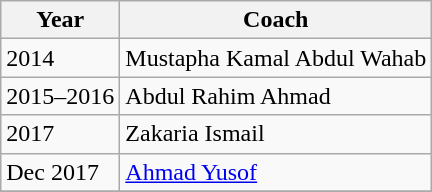<table class="wikitable">
<tr>
<th>Year</th>
<th>Coach</th>
</tr>
<tr>
<td>2014</td>
<td>Mustapha Kamal Abdul Wahab</td>
</tr>
<tr>
<td>2015–2016</td>
<td>Abdul Rahim Ahmad</td>
</tr>
<tr>
<td>2017</td>
<td>Zakaria Ismail</td>
</tr>
<tr>
<td>Dec 2017</td>
<td><a href='#'>Ahmad Yusof</a></td>
</tr>
<tr>
</tr>
</table>
